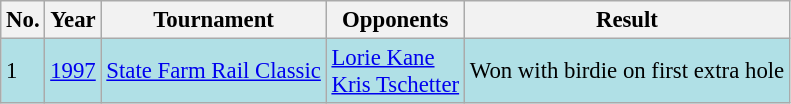<table class="wikitable" style="font-size:95%;">
<tr>
<th>No.</th>
<th>Year</th>
<th>Tournament</th>
<th>Opponents</th>
<th>Result</th>
</tr>
<tr style="background:#B0E0E6;">
<td>1</td>
<td><a href='#'>1997</a></td>
<td><a href='#'>State Farm Rail Classic</a></td>
<td> <a href='#'>Lorie Kane</a><br> <a href='#'>Kris Tschetter</a></td>
<td>Won with birdie on first extra hole</td>
</tr>
</table>
